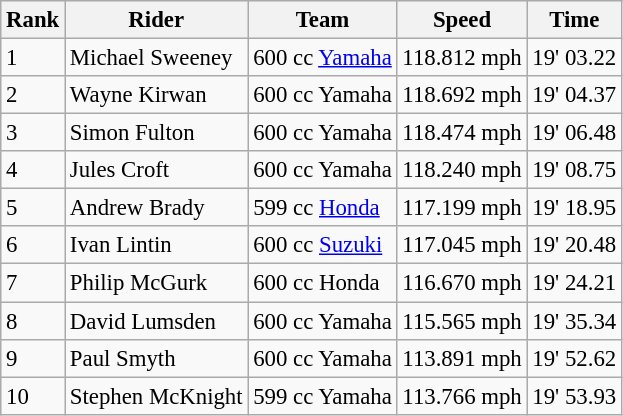<table class="wikitable" style="font-size: 95%;">
<tr style="background:#efefef;">
<th>Rank</th>
<th>Rider</th>
<th>Team</th>
<th>Speed</th>
<th>Time</th>
</tr>
<tr>
<td>1</td>
<td>  Michael Sweeney</td>
<td>600 cc <a href='#'>Yamaha</a></td>
<td>118.812 mph</td>
<td>19' 03.22</td>
</tr>
<tr>
<td>2</td>
<td> Wayne Kirwan</td>
<td>600 cc Yamaha</td>
<td>118.692 mph</td>
<td>19' 04.37</td>
</tr>
<tr>
<td>3</td>
<td> Simon Fulton</td>
<td>600 cc Yamaha</td>
<td>118.474 mph</td>
<td>19' 06.48</td>
</tr>
<tr>
<td>4</td>
<td>  Jules Croft</td>
<td>600 cc Yamaha</td>
<td>118.240 mph</td>
<td>19' 08.75</td>
</tr>
<tr>
<td>5</td>
<td> Andrew Brady</td>
<td>599 cc <a href='#'>Honda</a></td>
<td>117.199 mph</td>
<td>19' 18.95</td>
</tr>
<tr>
<td>6</td>
<td> Ivan Lintin</td>
<td>600 cc <a href='#'>Suzuki</a></td>
<td>117.045 mph</td>
<td>19' 20.48</td>
</tr>
<tr>
<td>7</td>
<td> Philip McGurk</td>
<td>600 cc Honda</td>
<td>116.670 mph</td>
<td>19' 24.21</td>
</tr>
<tr>
<td>8</td>
<td> David Lumsden</td>
<td>600 cc Yamaha</td>
<td>115.565 mph</td>
<td>19' 35.34</td>
</tr>
<tr>
<td>9</td>
<td> Paul Smyth</td>
<td>600 cc Yamaha</td>
<td>113.891 mph</td>
<td>19' 52.62</td>
</tr>
<tr>
<td>10</td>
<td> Stephen McKnight</td>
<td>599 cc Yamaha</td>
<td>113.766 mph</td>
<td>19' 53.93</td>
</tr>
</table>
